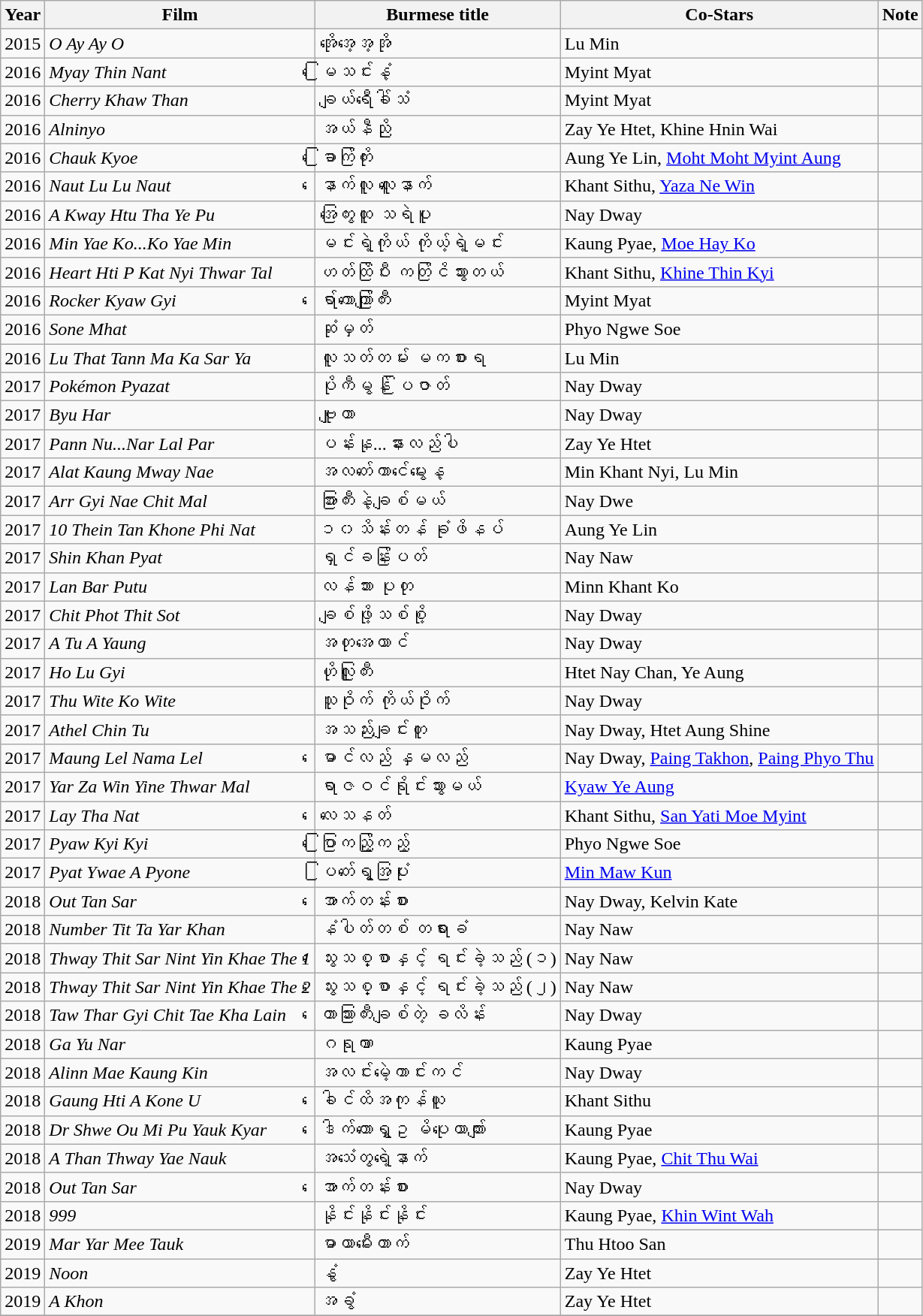<table class="wikitable sortable">
<tr>
<th>Year</th>
<th>Film</th>
<th>Burmese title</th>
<th>Co-Stars</th>
<th>Note</th>
</tr>
<tr>
<td>2015</td>
<td><em>O Ay Ay O</em></td>
<td>အိုအေ့အေ့အို</td>
<td>Lu Min</td>
<td></td>
</tr>
<tr>
<td>2016</td>
<td><em>Myay Thin Nant</em></td>
<td>မြေသင်းနံ့</td>
<td>Myint Myat</td>
<td></td>
</tr>
<tr>
<td>2016</td>
<td><em>Cherry Khaw Than</em></td>
<td>ချယ်ရီခေါ်သံ</td>
<td>Myint Myat</td>
<td></td>
</tr>
<tr>
<td>2016</td>
<td><em>Alninyo</em></td>
<td>အယ်နီညို</td>
<td>Zay Ye Htet, Khine Hnin Wai</td>
<td></td>
</tr>
<tr>
<td>2016</td>
<td><em>Chauk Kyoe</em></td>
<td>ခြောက်ကြိုး</td>
<td>Aung Ye Lin, <a href='#'>Moht Moht Myint Aung</a></td>
<td></td>
</tr>
<tr>
<td>2016</td>
<td><em>Naut Lu Lu Naut</em></td>
<td>နောက်လူ လူနောက်</td>
<td>Khant Sithu, <a href='#'>Yaza Ne Win</a></td>
<td></td>
</tr>
<tr>
<td>2016</td>
<td><em>A Kway Htu Tha Ye Pu</em></td>
<td>အကြွေးထူ သရဲပူ</td>
<td>Nay Dway</td>
<td></td>
</tr>
<tr>
<td>2016</td>
<td><em>Min Yae Ko...Ko Yae Min</em></td>
<td>မင်းရဲ့ကိုယ် ကိုယ့်ရဲ့မင်း</td>
<td>Kaung Pyae, <a href='#'>Moe Hay Ko</a></td>
<td></td>
</tr>
<tr>
<td>2016</td>
<td><em>Heart Hti P Kat Nyi Thwar Tal</em></td>
<td>ဟတ်ထိပြီး ကတ်ငြိသွားတယ်</td>
<td>Khant Sithu, <a href='#'>Khine Thin Kyi</a></td>
<td></td>
</tr>
<tr>
<td>2016</td>
<td><em>Rocker Kyaw Gyi</em></td>
<td>ရော်ကာကျော်ကြီး</td>
<td>Myint Myat</td>
<td></td>
</tr>
<tr>
<td>2016</td>
<td><em>Sone Mhat</em></td>
<td>ဆုံမှတ်</td>
<td>Phyo Ngwe Soe</td>
<td></td>
</tr>
<tr>
<td>2016</td>
<td><em>Lu That Tann Ma Ka Sar Ya</em></td>
<td>လူသတ်တမ်း မကစားရ</td>
<td>Lu Min</td>
<td></td>
</tr>
<tr>
<td>2017</td>
<td><em>Pokémon Pyazat</em></td>
<td>ပိုကီမွန် ပြဇာတ်</td>
<td>Nay Dway</td>
<td></td>
</tr>
<tr>
<td>2017</td>
<td><em>Byu Har</em></td>
<td>ဗျူဟာ</td>
<td>Nay Dway</td>
<td></td>
</tr>
<tr>
<td>2017</td>
<td><em>Pann Nu...Nar Lal Par</em></td>
<td>ပန်းနု...နားလည်ပါ</td>
<td>Zay Ye Htet</td>
<td></td>
</tr>
<tr>
<td>2017</td>
<td><em>Alat Kaung Mway Nae</em></td>
<td>အလတ်ကောင်မွေးနေ့</td>
<td>Min Khant Nyi, Lu Min</td>
<td></td>
</tr>
<tr>
<td>2017</td>
<td><em>Arr Gyi Nae Chit Mal</em></td>
<td>အားကြီးနဲ့ချစ်မယ်</td>
<td>Nay Dwe</td>
<td></td>
</tr>
<tr>
<td>2017</td>
<td><em>10 Thein Tan Khone Phi Nat</em></td>
<td>၁၀သိန်းတန် ခုံဖိနပ်</td>
<td>Aung Ye Lin</td>
<td></td>
</tr>
<tr>
<td>2017</td>
<td><em>Shin Khan Pyat</em></td>
<td>ရှင်ခန်းပြတ်</td>
<td>Nay Naw</td>
<td></td>
</tr>
<tr>
<td>2017</td>
<td><em>Lan Bar Putu</em></td>
<td>လန်ဘား ပုတု</td>
<td>Minn Khant Ko</td>
<td></td>
</tr>
<tr>
<td>2017</td>
<td><em>Chit Phot Thit Sot</em></td>
<td>ချစ်ဖို့သစ်စို့</td>
<td>Nay Dway</td>
<td></td>
</tr>
<tr>
<td>2017</td>
<td><em>A Tu A Yaung</em></td>
<td>အတုအယောင်</td>
<td>Nay Dway</td>
<td></td>
</tr>
<tr>
<td>2017</td>
<td><em>Ho Lu Gyi</em></td>
<td>ဟိုလူကြီး</td>
<td>Htet Nay Chan, Ye Aung</td>
<td></td>
</tr>
<tr>
<td>2017</td>
<td><em>Thu Wite Ko Wite</em></td>
<td>သူဝိုက် ကိုယ်ဝိုက်</td>
<td>Nay Dway</td>
<td></td>
</tr>
<tr>
<td>2017</td>
<td><em>Athel Chin Tu</em></td>
<td>အသည်းချင်းတူ</td>
<td>Nay Dway, Htet Aung Shine</td>
<td></td>
</tr>
<tr>
<td>2017</td>
<td><em>Maung Lel Nama Lel</em></td>
<td>မောင်လည် နှမလည်</td>
<td>Nay Dway, <a href='#'>Paing Takhon</a>, <a href='#'>Paing Phyo Thu</a></td>
<td></td>
</tr>
<tr>
<td>2017</td>
<td><em>Yar Za Win Yine Thwar Mal</em></td>
<td>ရာဇဝင်ရိုင်းသွားမယ်</td>
<td><a href='#'>Kyaw Ye Aung</a></td>
<td></td>
</tr>
<tr>
<td>2017</td>
<td><em>Lay Tha Nat</em></td>
<td>လေသေနတ်</td>
<td>Khant Sithu, <a href='#'>San Yati Moe Myint</a></td>
<td></td>
</tr>
<tr>
<td>2017</td>
<td><em>Pyaw Kyi Kyi</em></td>
<td>ပြောကြည့်ကြည့်</td>
<td>Phyo Ngwe Soe</td>
<td></td>
</tr>
<tr>
<td>2017</td>
<td><em>Pyat Ywae A Pyone</em></td>
<td>ပြတ်ရွေ့အပြုံး</td>
<td><a href='#'>Min Maw Kun</a></td>
<td></td>
</tr>
<tr>
<td>2018</td>
<td><em>Out Tan Sar</em></td>
<td>အောက်တန်းစား</td>
<td>Nay Dway, Kelvin Kate</td>
<td></td>
</tr>
<tr>
<td>2018</td>
<td><em>Number Tit Ta Yar Khan</em></td>
<td>နံပါတ်တစ် တရားခံ</td>
<td>Nay Naw</td>
<td></td>
</tr>
<tr>
<td>2018</td>
<td><em>Thway Thit Sar Nint Yin Khae The 1</em></td>
<td>သွေးသစ္စာနှင့် ရင်းခဲ့သည် (၁)</td>
<td>Nay Naw</td>
<td></td>
</tr>
<tr>
<td>2018</td>
<td><em>Thway Thit Sar Nint Yin Khae The 2</em></td>
<td>သွေးသစ္စာနှင့် ရင်းခဲ့သည် (၂)</td>
<td>Nay Naw</td>
<td></td>
</tr>
<tr>
<td>2018</td>
<td><em>Taw Thar Gyi Chit Tae Kha Lain</em></td>
<td>တောသားကြီးချစ်တဲ့ ခလိန်း</td>
<td>Nay Dway</td>
<td></td>
</tr>
<tr>
<td>2018</td>
<td><em>Ga Yu Nar</em></td>
<td>ဂရုဏာ</td>
<td>Kaung Pyae</td>
<td></td>
</tr>
<tr>
<td>2018</td>
<td><em>Alinn Mae Kaung Kin</em></td>
<td>အလင်းမဲ့ကောင်းကင်</td>
<td>Nay Dway</td>
<td></td>
</tr>
<tr>
<td>2018</td>
<td><em>Gaung Hti A Kone U</em></td>
<td>ခေါင်ထိအကုန်ယူ</td>
<td>Khant Sithu</td>
<td></td>
</tr>
<tr>
<td>2018</td>
<td><em>Dr Shwe Ou Mi Pu Yauk Kyar</em></td>
<td>ဒေါက်တာရွှေဥ မိပုယောက်ျား</td>
<td>Kaung Pyae</td>
<td></td>
</tr>
<tr>
<td>2018</td>
<td><em>A Than Thway Yae Nauk</em></td>
<td>အသံတွေရဲ့နောက်</td>
<td>Kaung Pyae, <a href='#'>Chit Thu Wai</a></td>
<td></td>
</tr>
<tr>
<td>2018</td>
<td><em>Out Tan Sar</em></td>
<td>အောက်တန်းစား</td>
<td>Nay Dway</td>
<td></td>
</tr>
<tr>
<td>2018</td>
<td><em>999</em></td>
<td>နိုင်းနိုင်းနိုင်း</td>
<td>Kaung Pyae, <a href='#'>Khin Wint Wah</a></td>
<td></td>
</tr>
<tr>
<td>2019</td>
<td><em>Mar Yar Mee Tauk</em></td>
<td>မာယာမီးတောက်</td>
<td>Thu Htoo San</td>
<td></td>
</tr>
<tr>
<td>2019</td>
<td><em>Noon</em></td>
<td>နွံ</td>
<td>Zay Ye Htet</td>
<td></td>
</tr>
<tr>
<td>2019</td>
<td><em>A Khon</em></td>
<td>အခွံ</td>
<td>Zay Ye Htet</td>
<td></td>
</tr>
<tr>
</tr>
</table>
